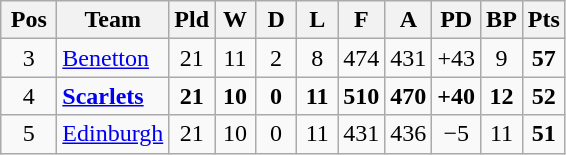<table class="wikitable" style="text-align:center">
<tr>
<th width="30">Pos</th>
<th>Team</th>
<th width="20">Pld</th>
<th width="20">W</th>
<th width="20">D</th>
<th width="20">L</th>
<th width="20">F</th>
<th width="20">A</th>
<th width="20">PD</th>
<th width="20">BP</th>
<th width="20">Pts</th>
</tr>
<tr>
<td>3</td>
<td align=left> <a href='#'>Benetton</a></td>
<td>21</td>
<td>11</td>
<td>2</td>
<td>8</td>
<td>474</td>
<td>431</td>
<td>+43</td>
<td>9</td>
<td><strong>57</strong></td>
</tr>
<tr>
<td>4</td>
<td align=left> <strong><a href='#'>Scarlets</a></strong></td>
<td><strong>21</strong></td>
<td><strong>10</strong></td>
<td><strong>0</strong></td>
<td><strong>11</strong></td>
<td><strong>510</strong></td>
<td><strong>470</strong></td>
<td><strong>+40</strong></td>
<td><strong>12</strong></td>
<td><strong>52</strong></td>
</tr>
<tr>
<td>5</td>
<td align=left> <a href='#'>Edinburgh</a></td>
<td>21</td>
<td>10</td>
<td>0</td>
<td>11</td>
<td>431</td>
<td>436</td>
<td>−5</td>
<td>11</td>
<td><strong>51</strong></td>
</tr>
</table>
